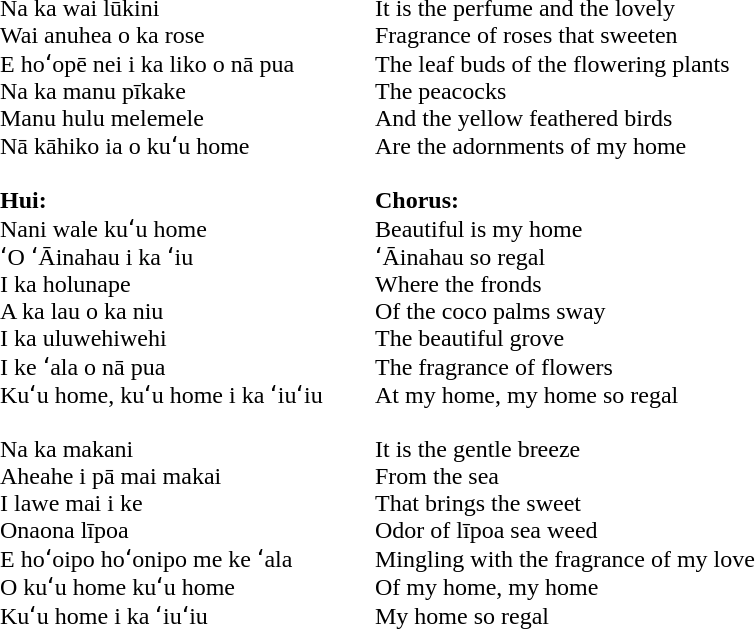<table cellpadding=0 cellspacing=0>
<tr>
<td>Na ka wai lūkini</td>
<td>It is the perfume and the lovely</td>
</tr>
<tr>
<td>Wai anuhea o ka rose</td>
<td>Fragrance of roses that sweeten</td>
</tr>
<tr>
<td>E hoʻopē nei i ka liko o nā pua</td>
<td>The leaf buds of the flowering plants</td>
</tr>
<tr>
<td>Na ka manu pīkake</td>
<td>The peacocks</td>
</tr>
<tr>
<td>Manu hulu melemele</td>
<td>And the yellow feathered birds</td>
</tr>
<tr>
<td>Nā kāhiko ia o kuʻu home</td>
<td>Are the adornments of my home</td>
</tr>
<tr>
<td width="250px"> </td>
<td width="300px"> </td>
</tr>
<tr>
<td><strong>Hui:</strong></td>
<td><strong>Chorus:</strong></td>
</tr>
<tr>
<td>Nani wale kuʻu home</td>
<td>Beautiful is my home</td>
</tr>
<tr>
<td>ʻO ʻĀinahau i ka ʻiu</td>
<td>ʻĀinahau so regal</td>
</tr>
<tr>
<td>I ka holunape</td>
<td>Where the fronds</td>
</tr>
<tr>
<td>A ka lau o ka niu</td>
<td>Of the coco palms sway</td>
</tr>
<tr>
<td>I ka uluwehiwehi</td>
<td>The beautiful grove</td>
</tr>
<tr>
<td>I ke ʻala o nā pua</td>
<td>The fragrance of flowers</td>
</tr>
<tr>
<td>Kuʻu home, kuʻu home i ka ʻiuʻiu</td>
<td>At my home, my home so regal</td>
</tr>
<tr>
<td> </td>
<td> </td>
</tr>
<tr>
<td>Na ka makani</td>
<td>It is the gentle breeze</td>
</tr>
<tr>
<td>Aheahe i pā mai makai</td>
<td>From the sea</td>
</tr>
<tr>
<td>I lawe mai i ke</td>
<td>That brings the sweet</td>
</tr>
<tr>
<td>Onaona līpoa</td>
<td>Odor of līpoa sea weed</td>
</tr>
<tr>
<td>E hoʻoipo hoʻonipo me ke ʻala</td>
<td>Mingling with the fragrance of my love</td>
</tr>
<tr>
<td>O kuʻu home kuʻu home</td>
<td>Of my home, my home</td>
</tr>
<tr>
<td>Kuʻu home i ka ʻiuʻiu</td>
<td>My home so regal</td>
</tr>
</table>
